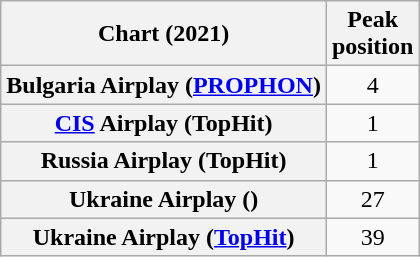<table class="wikitable sortable plainrowheaders" style="text-align:center">
<tr>
<th scope="col">Chart (2021)</th>
<th scope="col">Peak<br>position</th>
</tr>
<tr>
<th scope="row">Bulgaria Airplay (<a href='#'>PROPHON</a>)</th>
<td>4</td>
</tr>
<tr>
<th scope="row"><a href='#'>CIS</a> Airplay (TopHit)</th>
<td>1</td>
</tr>
<tr>
<th scope="row">Russia Airplay (TopHit)</th>
<td>1</td>
</tr>
<tr>
<th scope="row">Ukraine Airplay ()</th>
<td>27</td>
</tr>
<tr>
<th scope="row">Ukraine Airplay (<a href='#'>TopHit</a>)</th>
<td>39</td>
</tr>
</table>
